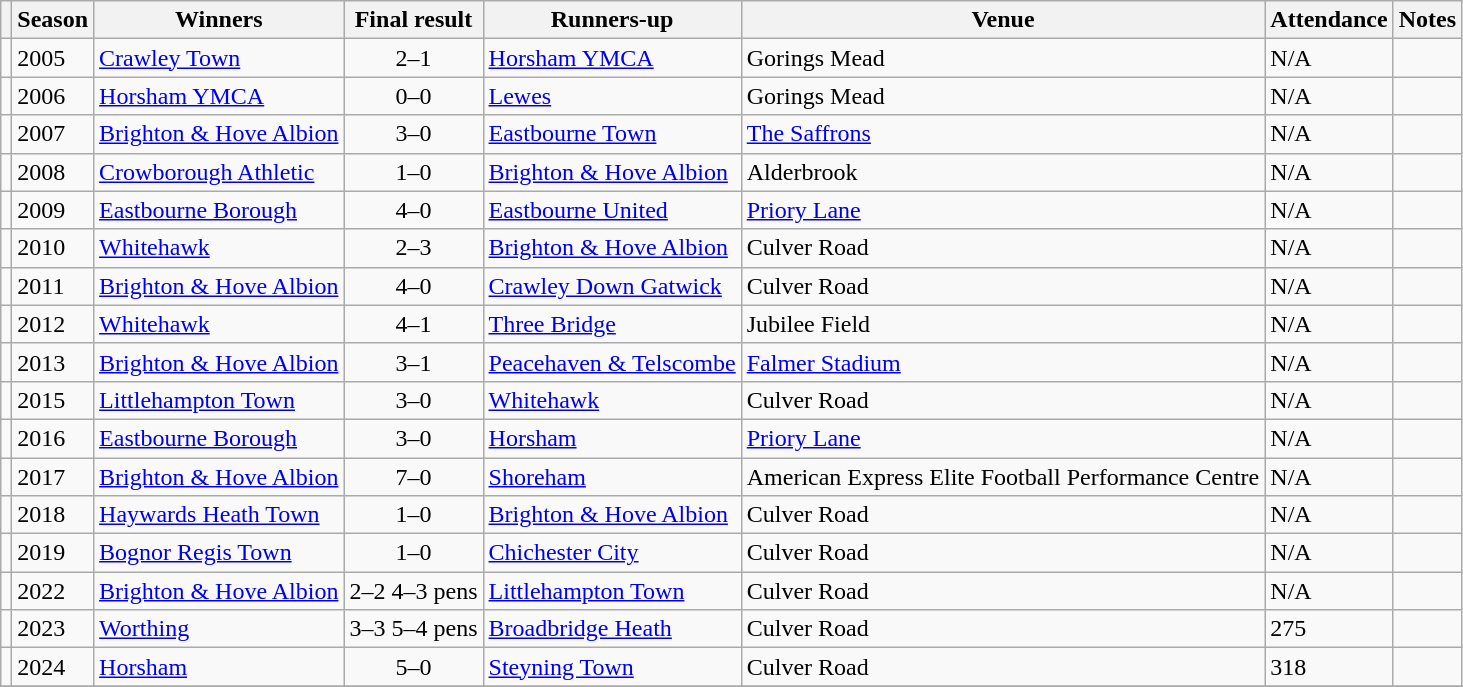<table class=wikitable>
<tr>
<th></th>
<th>Season</th>
<th>Winners</th>
<th>Final result</th>
<th>Runners-up</th>
<th>Venue</th>
<th>Attendance</th>
<th>Notes</th>
</tr>
<tr>
<td align=center><strong> </strong></td>
<td>2005</td>
<td><a href='#'>Crawley Town</a></td>
<td align=center>2–1</td>
<td><a href='#'>Horsham YMCA</a></td>
<td>Gorings Mead</td>
<td>N/A</td>
<td></td>
</tr>
<tr>
<td align=center><strong> </strong></td>
<td>2006</td>
<td><a href='#'>Horsham YMCA</a></td>
<td align=center>0–0</td>
<td><a href='#'>Lewes</a></td>
<td>Gorings Mead</td>
<td>N/A</td>
<td></td>
</tr>
<tr>
<td align=center><strong> </strong></td>
<td>2007</td>
<td><a href='#'>Brighton & Hove Albion</a></td>
<td align=center>3–0</td>
<td><a href='#'>Eastbourne Town</a></td>
<td><a href='#'>The Saffrons</a></td>
<td>N/A</td>
<td></td>
</tr>
<tr>
<td align=center><strong> </strong></td>
<td>2008</td>
<td><a href='#'>Crowborough Athletic</a></td>
<td align=center>1–0</td>
<td><a href='#'>Brighton & Hove Albion</a></td>
<td>Alderbrook</td>
<td>N/A</td>
<td></td>
</tr>
<tr>
<td align=center><strong> </strong></td>
<td>2009</td>
<td><a href='#'>Eastbourne Borough</a></td>
<td align=center>4–0</td>
<td><a href='#'>Eastbourne United</a></td>
<td><a href='#'>Priory Lane</a></td>
<td>N/A</td>
<td></td>
</tr>
<tr>
<td align=center><strong> </strong></td>
<td>2010</td>
<td><a href='#'>Whitehawk</a></td>
<td align=center>2–3</td>
<td><a href='#'>Brighton & Hove Albion</a></td>
<td>Culver Road</td>
<td>N/A</td>
<td></td>
</tr>
<tr>
<td align=center><strong> </strong></td>
<td>2011</td>
<td><a href='#'>Brighton & Hove Albion</a></td>
<td align=center>4–0</td>
<td><a href='#'>Crawley Down Gatwick</a></td>
<td>Culver Road</td>
<td>N/A</td>
<td></td>
</tr>
<tr>
<td align=center><strong> </strong></td>
<td>2012</td>
<td><a href='#'>Whitehawk</a></td>
<td align=center>4–1</td>
<td><a href='#'>Three Bridge</a></td>
<td>Jubilee Field</td>
<td>N/A</td>
<td></td>
</tr>
<tr>
<td align=center><strong> </strong></td>
<td>2013</td>
<td><a href='#'>Brighton & Hove Albion</a></td>
<td align=center>3–1</td>
<td><a href='#'>Peacehaven & Telscombe</a></td>
<td><a href='#'>Falmer Stadium</a></td>
<td>N/A</td>
<td></td>
</tr>
<tr>
<td align=center><strong> </strong></td>
<td>2015</td>
<td><a href='#'>Littlehampton Town</a></td>
<td align=center>3–0</td>
<td><a href='#'>Whitehawk</a></td>
<td>Culver Road</td>
<td>N/A</td>
<td></td>
</tr>
<tr>
<td align=center><strong> </strong></td>
<td>2016</td>
<td><a href='#'>Eastbourne Borough</a></td>
<td align=center>3–0</td>
<td><a href='#'>Horsham</a></td>
<td><a href='#'>Priory Lane</a></td>
<td>N/A</td>
<td></td>
</tr>
<tr>
<td align=center><strong> </strong></td>
<td>2017</td>
<td><a href='#'>Brighton & Hove Albion</a></td>
<td align=center>7–0</td>
<td><a href='#'>Shoreham</a></td>
<td>American Express Elite Football Performance Centre</td>
<td>N/A</td>
<td></td>
</tr>
<tr>
<td align=center><strong> </strong></td>
<td>2018</td>
<td><a href='#'>Haywards Heath Town</a></td>
<td align=center>1–0</td>
<td><a href='#'>Brighton & Hove Albion</a></td>
<td>Culver Road</td>
<td>N/A</td>
<td></td>
</tr>
<tr>
<td align=center><strong> </strong></td>
<td>2019</td>
<td><a href='#'>Bognor Regis Town</a></td>
<td align=center>1–0</td>
<td><a href='#'>Chichester City</a></td>
<td>Culver Road</td>
<td>N/A</td>
<td></td>
</tr>
<tr>
<td align=center><strong> </strong></td>
<td>2022</td>
<td><a href='#'>Brighton & Hove Albion</a></td>
<td align=center>2–2 4–3 pens</td>
<td><a href='#'>Littlehampton Town</a></td>
<td>Culver Road</td>
<td>N/A</td>
<td></td>
</tr>
<tr>
<td align=center><strong> </strong></td>
<td>2023</td>
<td><a href='#'>Worthing</a></td>
<td align=center>3–3 5–4 pens</td>
<td><a href='#'>Broadbridge Heath</a></td>
<td>Culver Road</td>
<td>275</td>
<td></td>
</tr>
<tr>
<td align=center><strong> </strong></td>
<td>2024</td>
<td><a href='#'>Horsham</a></td>
<td align=center>5–0</td>
<td><a href='#'>Steyning Town</a></td>
<td>Culver Road</td>
<td>318</td>
<td></td>
</tr>
<tr>
</tr>
</table>
